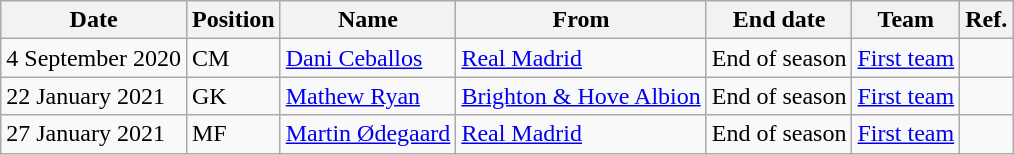<table class="wikitable">
<tr>
<th>Date</th>
<th>Position</th>
<th>Name</th>
<th>From</th>
<th>End date</th>
<th>Team</th>
<th>Ref.</th>
</tr>
<tr>
<td>4 September 2020</td>
<td>CM</td>
<td> <a href='#'>Dani Ceballos</a></td>
<td> <a href='#'>Real Madrid</a></td>
<td>End of season</td>
<td><a href='#'>First team</a></td>
<td></td>
</tr>
<tr>
<td>22 January 2021</td>
<td>GK</td>
<td> <a href='#'>Mathew Ryan</a></td>
<td> <a href='#'>Brighton & Hove Albion</a></td>
<td>End of season</td>
<td><a href='#'>First team</a></td>
<td></td>
</tr>
<tr>
<td>27 January 2021</td>
<td>MF</td>
<td> <a href='#'>Martin Ødegaard</a></td>
<td> <a href='#'>Real Madrid</a></td>
<td>End of season</td>
<td><a href='#'>First team</a></td>
<td></td>
</tr>
</table>
